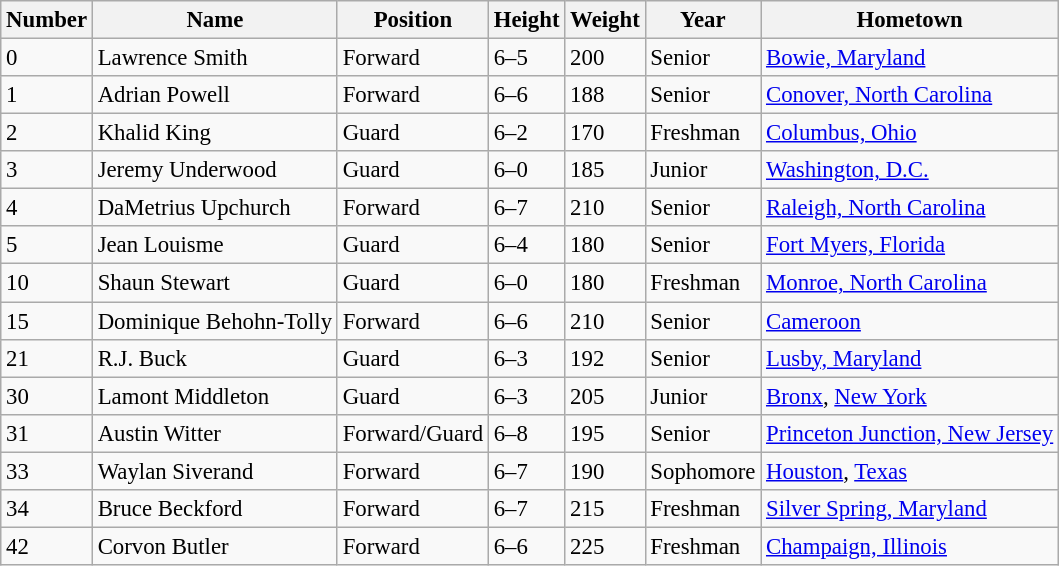<table class="wikitable" style="font-size: 95%;">
<tr>
<th>Number</th>
<th>Name</th>
<th>Position</th>
<th>Height</th>
<th>Weight</th>
<th>Year</th>
<th>Hometown</th>
</tr>
<tr>
<td>0</td>
<td>Lawrence Smith</td>
<td>Forward</td>
<td>6–5</td>
<td>200</td>
<td>Senior</td>
<td><a href='#'>Bowie, Maryland</a></td>
</tr>
<tr>
<td>1</td>
<td>Adrian Powell</td>
<td>Forward</td>
<td>6–6</td>
<td>188</td>
<td>Senior</td>
<td><a href='#'>Conover, North Carolina</a></td>
</tr>
<tr>
<td>2</td>
<td>Khalid King</td>
<td>Guard</td>
<td>6–2</td>
<td>170</td>
<td>Freshman</td>
<td><a href='#'>Columbus, Ohio</a></td>
</tr>
<tr>
<td>3</td>
<td>Jeremy Underwood</td>
<td>Guard</td>
<td>6–0</td>
<td>185</td>
<td>Junior</td>
<td><a href='#'>Washington, D.C.</a></td>
</tr>
<tr>
<td>4</td>
<td>DaMetrius Upchurch</td>
<td>Forward</td>
<td>6–7</td>
<td>210</td>
<td>Senior</td>
<td><a href='#'>Raleigh, North Carolina</a></td>
</tr>
<tr>
<td>5</td>
<td>Jean Louisme</td>
<td>Guard</td>
<td>6–4</td>
<td>180</td>
<td>Senior</td>
<td><a href='#'>Fort Myers, Florida</a></td>
</tr>
<tr>
<td>10</td>
<td>Shaun Stewart</td>
<td>Guard</td>
<td>6–0</td>
<td>180</td>
<td>Freshman</td>
<td><a href='#'>Monroe, North Carolina</a></td>
</tr>
<tr>
<td>15</td>
<td>Dominique Behohn-Tolly</td>
<td>Forward</td>
<td>6–6</td>
<td>210</td>
<td>Senior</td>
<td><a href='#'>Cameroon</a></td>
</tr>
<tr>
<td>21</td>
<td>R.J. Buck</td>
<td>Guard</td>
<td>6–3</td>
<td>192</td>
<td>Senior</td>
<td><a href='#'>Lusby, Maryland</a></td>
</tr>
<tr>
<td>30</td>
<td>Lamont Middleton</td>
<td>Guard</td>
<td>6–3</td>
<td>205</td>
<td>Junior</td>
<td><a href='#'>Bronx</a>, <a href='#'>New York</a></td>
</tr>
<tr>
<td>31</td>
<td>Austin Witter</td>
<td>Forward/Guard</td>
<td>6–8</td>
<td>195</td>
<td>Senior</td>
<td><a href='#'>Princeton Junction, New Jersey</a></td>
</tr>
<tr>
<td>33</td>
<td>Waylan Siverand</td>
<td>Forward</td>
<td>6–7</td>
<td>190</td>
<td>Sophomore</td>
<td><a href='#'>Houston</a>, <a href='#'>Texas</a></td>
</tr>
<tr>
<td>34</td>
<td>Bruce Beckford</td>
<td>Forward</td>
<td>6–7</td>
<td>215</td>
<td>Freshman</td>
<td><a href='#'>Silver Spring, Maryland</a></td>
</tr>
<tr>
<td>42</td>
<td>Corvon Butler</td>
<td>Forward</td>
<td>6–6</td>
<td>225</td>
<td>Freshman</td>
<td><a href='#'>Champaign, Illinois</a></td>
</tr>
</table>
